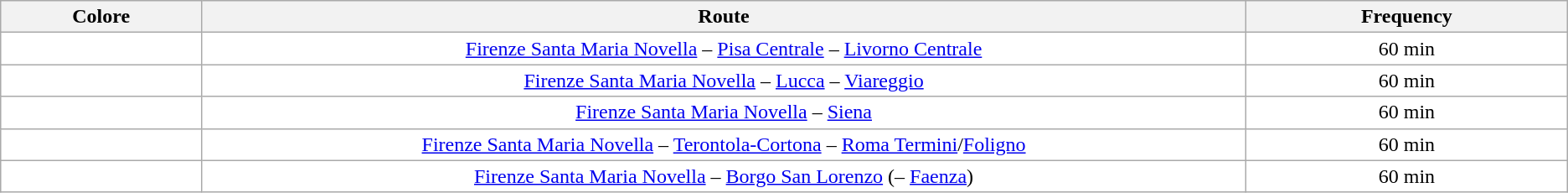<table class="wikitable" style="text-align:center;">
<tr ---- bgcolor=#F8F8FF>
<th width=5%>Colore</th>
<th width=26%>Route</th>
<th width=8%>Frequency</th>
</tr>
<tr ---- bgcolor="#FFFFFF">
<td></td>
<td><a href='#'>Firenze Santa Maria Novella</a> – <a href='#'>Pisa Centrale</a> – <a href='#'>Livorno Centrale</a></td>
<td>60 min</td>
</tr>
<tr ---- bgcolor="#FFFFFF">
<td></td>
<td><a href='#'>Firenze Santa Maria Novella</a> – <a href='#'>Lucca</a> – <a href='#'>Viareggio</a></td>
<td>60 min</td>
</tr>
<tr ---- bgcolor="#FFFFFF">
<td></td>
<td><a href='#'>Firenze Santa Maria Novella</a> – <a href='#'>Siena</a></td>
<td>60 min</td>
</tr>
<tr ---- bgcolor="#FFFFFF">
<td></td>
<td><a href='#'>Firenze Santa Maria Novella</a> – <a href='#'>Terontola-Cortona</a> – <a href='#'>Roma Termini</a>/<a href='#'>Foligno</a></td>
<td>60 min</td>
</tr>
<tr ---- bgcolor="#FFFFFF">
<td></td>
<td><a href='#'>Firenze Santa Maria Novella</a> – <a href='#'>Borgo San Lorenzo</a> (– <a href='#'>Faenza</a>)</td>
<td>60 min</td>
</tr>
</table>
